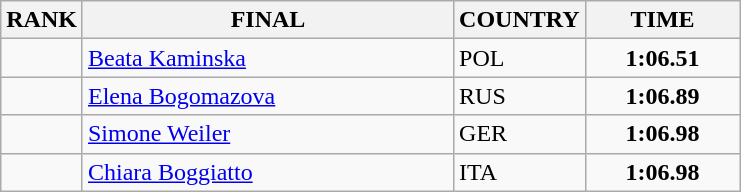<table class="wikitable">
<tr>
<th>RANK</th>
<th align="left" style="width: 15em">FINAL</th>
<th>COUNTRY</th>
<th style="width: 6em">TIME</th>
</tr>
<tr>
<td align="center"></td>
<td><a href='#'>Beata Kaminska</a></td>
<td> POL</td>
<td align="center"><strong>1:06.51</strong></td>
</tr>
<tr>
<td align="center"></td>
<td><a href='#'>Elena Bogomazova</a></td>
<td> RUS</td>
<td align="center"><strong>1:06.89</strong></td>
</tr>
<tr>
<td align="center"></td>
<td><a href='#'>Simone Weiler</a></td>
<td> GER</td>
<td align="center"><strong>1:06.98</strong></td>
</tr>
<tr>
<td align="center"></td>
<td><a href='#'>Chiara Boggiatto</a></td>
<td> ITA</td>
<td align="center"><strong>1:06.98</strong></td>
</tr>
</table>
